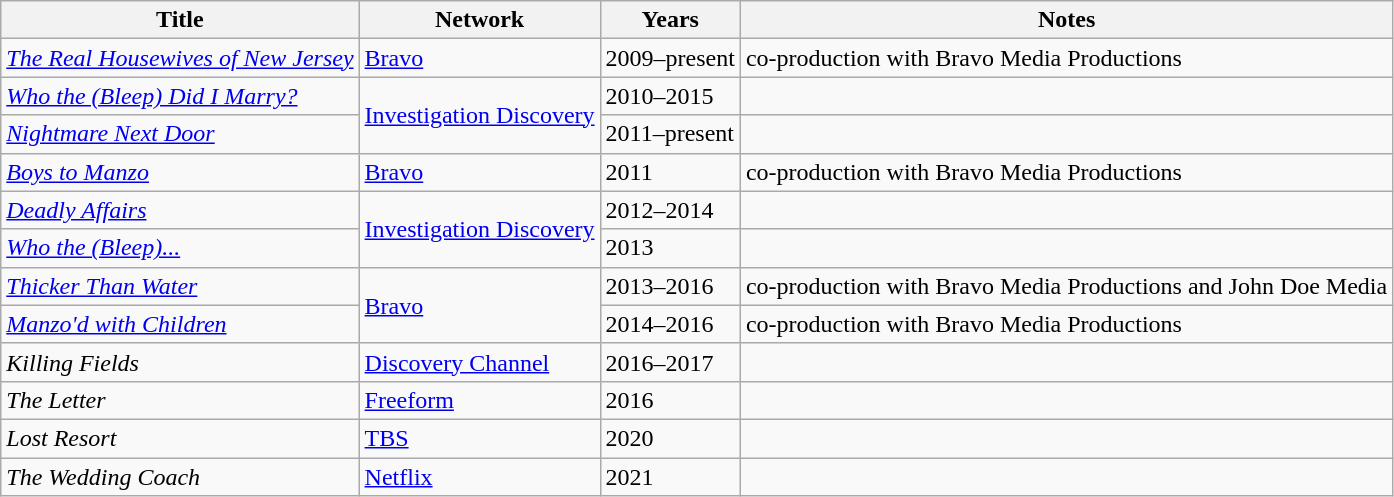<table class="wikitable sortable">
<tr>
<th>Title</th>
<th>Network</th>
<th>Years</th>
<th>Notes</th>
</tr>
<tr>
<td><em><a href='#'>The Real Housewives of New Jersey</a></em></td>
<td><a href='#'>Bravo</a></td>
<td>2009–present</td>
<td>co-production with Bravo Media Productions</td>
</tr>
<tr>
<td><em><a href='#'>Who the (Bleep) Did I Marry?</a></em></td>
<td rowspan="2"><a href='#'>Investigation Discovery</a></td>
<td>2010–2015</td>
<td></td>
</tr>
<tr>
<td><em><a href='#'>Nightmare Next Door</a></em></td>
<td>2011–present</td>
<td></td>
</tr>
<tr>
<td><em><a href='#'>Boys to Manzo</a></em></td>
<td><a href='#'>Bravo</a></td>
<td>2011</td>
<td>co-production with Bravo Media Productions</td>
</tr>
<tr>
<td><em><a href='#'>Deadly Affairs</a></em></td>
<td rowspan="2"><a href='#'>Investigation Discovery</a></td>
<td>2012–2014</td>
<td></td>
</tr>
<tr>
<td><em><a href='#'>Who the (Bleep)...</a></em></td>
<td>2013</td>
<td></td>
</tr>
<tr>
<td><em><a href='#'>Thicker Than Water</a></em></td>
<td rowspan="2"><a href='#'>Bravo</a></td>
<td>2013–2016</td>
<td>co-production with Bravo Media Productions and John Doe Media</td>
</tr>
<tr>
<td><em><a href='#'>Manzo'd with Children</a></em></td>
<td>2014–2016</td>
<td>co-production with Bravo Media Productions</td>
</tr>
<tr>
<td><em>Killing Fields</em></td>
<td><a href='#'>Discovery Channel</a></td>
<td>2016–2017</td>
<td></td>
</tr>
<tr>
<td><em>The Letter</em></td>
<td><a href='#'>Freeform</a></td>
<td>2016</td>
<td></td>
</tr>
<tr>
<td><em>Lost Resort</em></td>
<td><a href='#'>TBS</a></td>
<td>2020</td>
<td></td>
</tr>
<tr>
<td><em>The Wedding Coach</em></td>
<td><a href='#'>Netflix</a></td>
<td>2021</td>
<td></td>
</tr>
</table>
